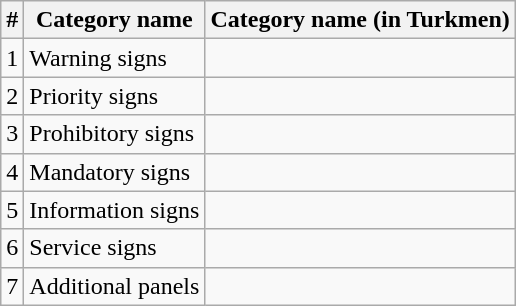<table class="wikitable">
<tr>
<th>#</th>
<th>Category name</th>
<th>Category name (in Turkmen)</th>
</tr>
<tr>
<td>1</td>
<td>Warning signs</td>
<td></td>
</tr>
<tr>
<td>2</td>
<td>Priority signs</td>
<td></td>
</tr>
<tr>
<td>3</td>
<td>Prohibitory signs</td>
<td></td>
</tr>
<tr>
<td>4</td>
<td>Mandatory signs</td>
<td></td>
</tr>
<tr>
<td>5</td>
<td>Information signs</td>
<td></td>
</tr>
<tr>
<td>6</td>
<td>Service signs</td>
<td></td>
</tr>
<tr>
<td>7</td>
<td>Additional panels</td>
<td></td>
</tr>
</table>
